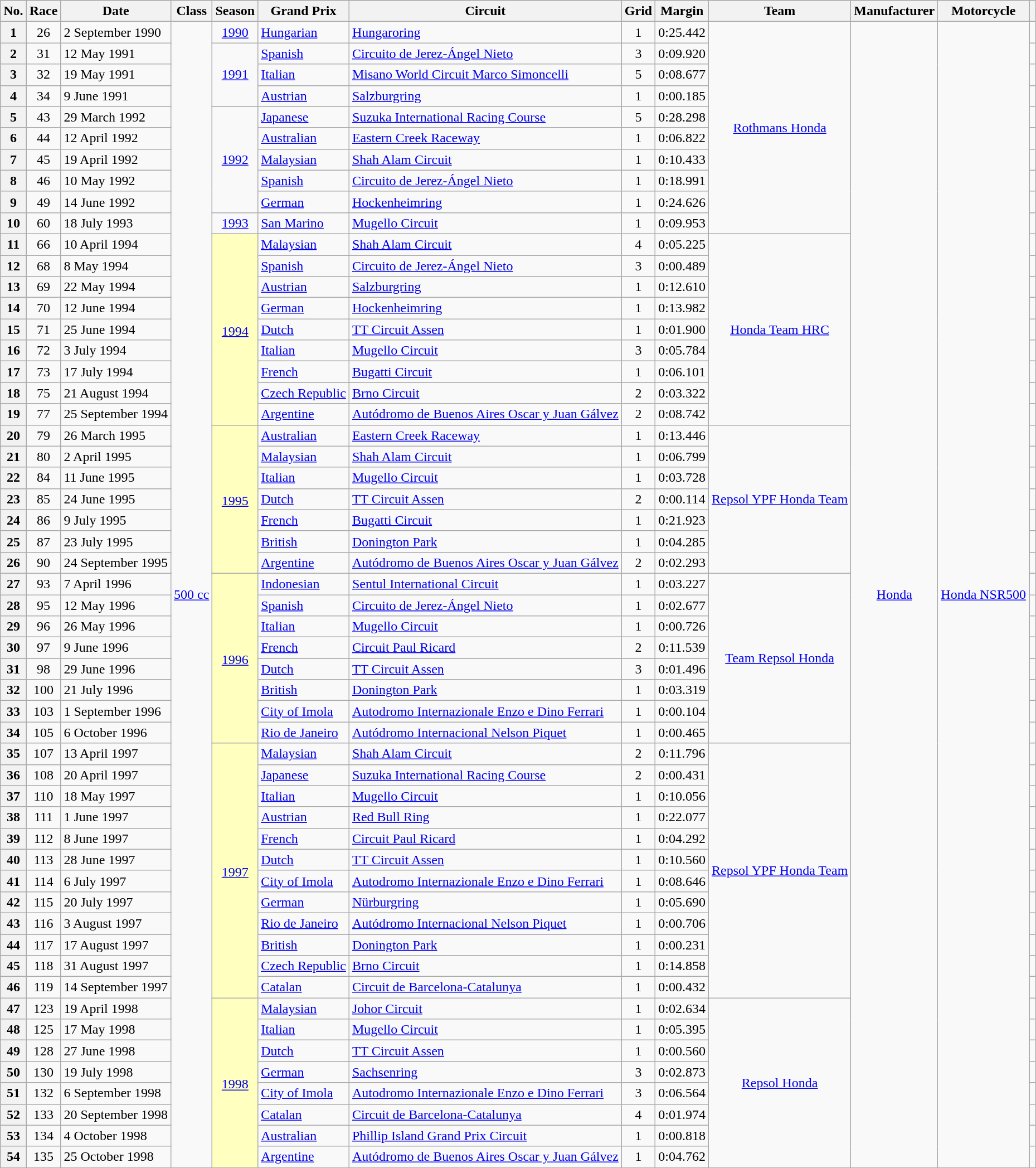<table class="wikitable sortable plainrowheaders">
<tr>
<th scope="col">No.</th>
<th scope="col">Race</th>
<th scope="col">Date</th>
<th scope="col">Class</th>
<th scope="col">Season</th>
<th scope="col">Grand Prix</th>
<th scope="col">Circuit</th>
<th scope="col" data-sort-type="number">Grid</th>
<th scope="col">Margin</th>
<th scope="col">Team</th>
<th scope="col">Manufacturer</th>
<th scope="col">Motorcycle</th>
<th scope="col" class="unsortable"></th>
</tr>
<tr>
<th scope="row" style="text-align:center;"><strong>1</strong></th>
<td style="text-align:center;">26</td>
<td>2 September 1990</td>
<td rowspan=54, style="text-align:center;"><a href='#'>500 cc</a></td>
<td style="text-align:center;"><a href='#'>1990</a></td>
<td><a href='#'>Hungarian</a></td>
<td><a href='#'>Hungaroring</a></td>
<td style="text-align:center;">1</td>
<td style="text-align:center;">0:25.442</td>
<td rowspan=10, style="text-align:center;"><a href='#'>Rothmans Honda</a></td>
<td rowspan=54, style="text-align:center;"><a href='#'>Honda</a></td>
<td rowspan=54, style="text-align:center;"><a href='#'>Honda NSR500</a></td>
<td style="text-align:center;"></td>
</tr>
<tr>
<th scope="row" style="text-align:center;"><strong>2</strong></th>
<td style="text-align:center;">31</td>
<td>12 May 1991</td>
<td rowspan=3, style="text-align:center;"><a href='#'>1991</a></td>
<td><a href='#'>Spanish</a></td>
<td><a href='#'>Circuito de Jerez-Ángel Nieto</a></td>
<td style="text-align:center;">3</td>
<td style="text-align:center;">0:09.920</td>
<td style="text-align:center;"></td>
</tr>
<tr>
<th scope="row" style="text-align:center;"><strong>3</strong></th>
<td style="text-align:center;">32</td>
<td>19 May 1991</td>
<td><a href='#'>Italian</a></td>
<td><a href='#'>Misano World Circuit Marco Simoncelli</a></td>
<td style="text-align:center;">5</td>
<td style="text-align:center;">0:08.677</td>
<td style="text-align:center;"></td>
</tr>
<tr>
<th scope="row" style="text-align:center;"><strong>4</strong></th>
<td style="text-align:center;">34</td>
<td>9 June 1991</td>
<td><a href='#'>Austrian</a></td>
<td><a href='#'>Salzburgring</a></td>
<td style="text-align:center;">1</td>
<td style="text-align:center;">0:00.185</td>
<td style="text-align:center;"></td>
</tr>
<tr>
<th scope="row" style="text-align:center;"><strong>5</strong></th>
<td style="text-align:center;">43</td>
<td>29 March 1992</td>
<td rowspan=5, style="text-align:center;"><a href='#'>1992</a></td>
<td><a href='#'>Japanese</a></td>
<td><a href='#'>Suzuka International Racing Course</a></td>
<td style="text-align:center;">5</td>
<td style="text-align:center;">0:28.298</td>
<td style="text-align:center;"></td>
</tr>
<tr>
<th scope="row" style="text-align:center;"><strong>6</strong></th>
<td style="text-align:center;">44</td>
<td>12 April 1992</td>
<td><a href='#'>Australian</a></td>
<td><a href='#'>Eastern Creek Raceway</a></td>
<td style="text-align:center;">1</td>
<td style="text-align:center;">0:06.822</td>
<td style="text-align:center;"></td>
</tr>
<tr>
<th scope="row" style="text-align:center;"><strong>7</strong></th>
<td style="text-align:center;">45</td>
<td>19 April 1992</td>
<td><a href='#'>Malaysian</a></td>
<td><a href='#'>Shah Alam Circuit</a></td>
<td style="text-align:center;">1</td>
<td style="text-align:center;">0:10.433</td>
<td style="text-align:center;"></td>
</tr>
<tr>
<th scope="row" style="text-align:center;"><strong>8</strong></th>
<td style="text-align:center;">46</td>
<td>10 May 1992</td>
<td><a href='#'>Spanish</a></td>
<td><a href='#'>Circuito de Jerez-Ángel Nieto</a></td>
<td style="text-align:center;">1</td>
<td style="text-align:center;">0:18.991</td>
<td style="text-align:center;"></td>
</tr>
<tr>
<th scope="row" style="text-align:center;"><strong>9</strong></th>
<td style="text-align:center;">49</td>
<td>14 June 1992</td>
<td><a href='#'>German</a></td>
<td><a href='#'>Hockenheimring</a></td>
<td style="text-align:center;">1</td>
<td style="text-align:center;">0:24.626</td>
<td style="text-align:center;"></td>
</tr>
<tr>
<th scope="row" style="text-align:center;"><strong>10</strong></th>
<td style="text-align:center;">60</td>
<td>18 July 1993</td>
<td style="text-align:center;"><a href='#'>1993</a></td>
<td><a href='#'>San Marino</a></td>
<td><a href='#'>Mugello Circuit</a></td>
<td style="text-align:center;">1</td>
<td style="text-align:center;">0:09.953</td>
<td style="text-align:center;"></td>
</tr>
<tr>
<th scope="row" style="text-align:center;"><strong>11</strong></th>
<td style="text-align:center;">66</td>
<td>10 April 1994</td>
<td rowspan=9, style="text-align:center;"  bgcolor="#ffffbf"><a href='#'>1994</a><sup></sup></td>
<td><a href='#'>Malaysian</a></td>
<td><a href='#'>Shah Alam Circuit</a></td>
<td style="text-align:center;">4</td>
<td style="text-align:center;">0:05.225</td>
<td rowspan=9, style="text-align:center;"><a href='#'>Honda Team HRC</a></td>
<td style="text-align:center;"></td>
</tr>
<tr>
<th scope="row" style="text-align:center;"><strong>12</strong></th>
<td style="text-align:center;">68</td>
<td>8 May 1994</td>
<td><a href='#'>Spanish</a></td>
<td><a href='#'>Circuito de Jerez-Ángel Nieto</a></td>
<td style="text-align:center;">3</td>
<td style="text-align:center;">0:00.489</td>
<td style="text-align:center;"></td>
</tr>
<tr>
<th scope="row" style="text-align:center;"><strong>13</strong></th>
<td style="text-align:center;">69</td>
<td>22 May 1994</td>
<td><a href='#'>Austrian</a></td>
<td><a href='#'>Salzburgring</a></td>
<td style="text-align:center;">1</td>
<td style="text-align:center;">0:12.610</td>
<td style="text-align:center;"></td>
</tr>
<tr>
<th scope="row" style="text-align:center;"><strong>14</strong></th>
<td style="text-align:center;">70</td>
<td>12 June 1994</td>
<td><a href='#'>German</a></td>
<td><a href='#'>Hockenheimring</a></td>
<td style="text-align:center;">1</td>
<td style="text-align:center;">0:13.982</td>
<td style="text-align:center;"></td>
</tr>
<tr>
<th scope="row" style="text-align:center;"><strong>15</strong></th>
<td style="text-align:center;">71</td>
<td>25 June 1994</td>
<td><a href='#'>Dutch</a></td>
<td><a href='#'>TT Circuit Assen</a></td>
<td style="text-align:center;">1</td>
<td style="text-align:center;">0:01.900</td>
<td style="text-align:center;"></td>
</tr>
<tr>
<th scope="row" style="text-align:center;"><strong>16</strong></th>
<td style="text-align:center;">72</td>
<td>3 July 1994</td>
<td><a href='#'>Italian</a></td>
<td><a href='#'>Mugello Circuit</a></td>
<td style="text-align:center;">3</td>
<td style="text-align:center;">0:05.784</td>
<td style="text-align:center;"></td>
</tr>
<tr>
<th scope="row" style="text-align:center;"><strong>17</strong></th>
<td style="text-align:center;">73</td>
<td>17 July 1994</td>
<td><a href='#'>French</a></td>
<td><a href='#'>Bugatti Circuit</a></td>
<td style="text-align:center;">1</td>
<td style="text-align:center;">0:06.101</td>
<td style="text-align:center;"></td>
</tr>
<tr>
<th scope="row" style="text-align:center;"><strong>18</strong></th>
<td style="text-align:center;">75</td>
<td>21 August 1994</td>
<td><a href='#'>Czech Republic</a></td>
<td><a href='#'>Brno Circuit</a></td>
<td style="text-align:center;">2</td>
<td style="text-align:center;">0:03.322</td>
<td style="text-align:center;"></td>
</tr>
<tr>
<th scope="row" style="text-align:center;"><strong>19</strong></th>
<td style="text-align:center;">77</td>
<td>25 September 1994</td>
<td><a href='#'>Argentine</a></td>
<td><a href='#'>Autódromo de Buenos Aires Oscar y Juan Gálvez</a></td>
<td style="text-align:center;">2</td>
<td style="text-align:center;">0:08.742</td>
<td style="text-align:center;"></td>
</tr>
<tr>
<th scope="row" style="text-align:center;"><strong>20</strong></th>
<td style="text-align:center;">79</td>
<td>26 March 1995</td>
<td rowspan=7, style="text-align:center;"  bgcolor="#ffffbf"><a href='#'>1995</a><sup></sup></td>
<td><a href='#'>Australian</a></td>
<td><a href='#'>Eastern Creek Raceway</a></td>
<td style="text-align:center;">1</td>
<td style="text-align:center;">0:13.446</td>
<td rowspan=7, style="text-align:center;"><a href='#'>Repsol YPF Honda Team</a></td>
<td style="text-align:center;"></td>
</tr>
<tr>
<th scope="row" style="text-align:center;"><strong>21</strong></th>
<td style="text-align:center;">80</td>
<td>2 April 1995</td>
<td><a href='#'>Malaysian</a></td>
<td><a href='#'>Shah Alam Circuit</a></td>
<td style="text-align:center;">1</td>
<td style="text-align:center;">0:06.799</td>
<td style="text-align:center;"></td>
</tr>
<tr>
<th scope="row" style="text-align:center;"><strong>22</strong></th>
<td style="text-align:center;">84</td>
<td>11 June 1995</td>
<td><a href='#'>Italian</a></td>
<td><a href='#'>Mugello Circuit</a></td>
<td style="text-align:center;">1</td>
<td style="text-align:center;">0:03.728</td>
<td style="text-align:center;"></td>
</tr>
<tr>
<th scope="row" style="text-align:center;"><strong>23</strong></th>
<td style="text-align:center;">85</td>
<td>24 June 1995</td>
<td><a href='#'>Dutch</a></td>
<td><a href='#'>TT Circuit Assen</a></td>
<td style="text-align:center;">2</td>
<td style="text-align:center;">0:00.114</td>
<td style="text-align:center;"></td>
</tr>
<tr>
<th scope="row" style="text-align:center;"><strong>24</strong></th>
<td style="text-align:center;">86</td>
<td>9 July 1995</td>
<td><a href='#'>French</a></td>
<td><a href='#'>Bugatti Circuit</a></td>
<td style="text-align:center;">1</td>
<td style="text-align:center;">0:21.923</td>
<td style="text-align:center;"></td>
</tr>
<tr>
<th scope="row" style="text-align:center;"><strong>25</strong></th>
<td style="text-align:center;">87</td>
<td>23 July 1995</td>
<td><a href='#'>British</a></td>
<td><a href='#'>Donington Park</a></td>
<td style="text-align:center;">1</td>
<td style="text-align:center;">0:04.285</td>
<td style="text-align:center;"></td>
</tr>
<tr>
<th scope="row" style="text-align:center;"><strong>26</strong></th>
<td style="text-align:center;">90</td>
<td>24 September 1995</td>
<td><a href='#'>Argentine</a></td>
<td><a href='#'>Autódromo de Buenos Aires Oscar y Juan Gálvez</a></td>
<td style="text-align:center;">2</td>
<td style="text-align:center;">0:02.293</td>
<td style="text-align:center;"></td>
</tr>
<tr>
<th scope="row" style="text-align:center;"><strong>27</strong></th>
<td style="text-align:center;">93</td>
<td>7 April 1996</td>
<td rowspan=8, style="text-align:center;"  bgcolor="#ffffbf"><a href='#'>1996</a><sup></sup></td>
<td><a href='#'>Indonesian</a></td>
<td><a href='#'>Sentul International Circuit</a></td>
<td style="text-align:center;">1</td>
<td style="text-align:center;">0:03.227</td>
<td rowspan=8, style="text-align:center;"><a href='#'>Team Repsol Honda</a></td>
<td style="text-align:center;"></td>
</tr>
<tr>
<th scope="row" style="text-align:center;"><strong>28</strong></th>
<td style="text-align:center;">95</td>
<td>12 May 1996</td>
<td><a href='#'>Spanish</a></td>
<td><a href='#'>Circuito de Jerez-Ángel Nieto</a></td>
<td style="text-align:center;">1</td>
<td style="text-align:center;">0:02.677</td>
<td style="text-align:center;"></td>
</tr>
<tr>
<th scope="row" style="text-align:center;"><strong>29</strong></th>
<td style="text-align:center;">96</td>
<td>26 May 1996</td>
<td><a href='#'>Italian</a></td>
<td><a href='#'>Mugello Circuit</a></td>
<td style="text-align:center;">1</td>
<td style="text-align:center;">0:00.726</td>
<td style="text-align:center;"></td>
</tr>
<tr>
<th scope="row" style="text-align:center;"><strong>30</strong></th>
<td style="text-align:center;">97</td>
<td>9 June 1996</td>
<td><a href='#'>French</a></td>
<td><a href='#'>Circuit Paul Ricard</a></td>
<td style="text-align:center;">2</td>
<td style="text-align:center;">0:11.539</td>
<td style="text-align:center;"></td>
</tr>
<tr>
<th scope="row" style="text-align:center;"><strong>31</strong></th>
<td style="text-align:center;">98</td>
<td>29 June 1996</td>
<td><a href='#'>Dutch</a></td>
<td><a href='#'>TT Circuit Assen</a></td>
<td style="text-align:center;">3</td>
<td style="text-align:center;">0:01.496</td>
<td style="text-align:center;"></td>
</tr>
<tr>
<th scope="row" style="text-align:center;"><strong>32</strong></th>
<td style="text-align:center;">100</td>
<td>21 July 1996</td>
<td><a href='#'>British</a></td>
<td><a href='#'>Donington Park</a></td>
<td style="text-align:center;">1</td>
<td style="text-align:center;">0:03.319</td>
<td style="text-align:center;"></td>
</tr>
<tr>
<th scope="row" style="text-align:center;"><strong>33</strong></th>
<td style="text-align:center;">103</td>
<td>1 September 1996</td>
<td><a href='#'>City of Imola</a></td>
<td><a href='#'>Autodromo Internazionale Enzo e Dino Ferrari</a></td>
<td style="text-align:center;">1</td>
<td style="text-align:center;">0:00.104</td>
<td style="text-align:center;"></td>
</tr>
<tr>
<th scope="row" style="text-align:center;"><strong>34</strong></th>
<td style="text-align:center;">105</td>
<td>6 October 1996</td>
<td><a href='#'>Rio de Janeiro</a></td>
<td><a href='#'>Autódromo Internacional Nelson Piquet</a></td>
<td style="text-align:center;">1</td>
<td style="text-align:center;">0:00.465</td>
<td style="text-align:center;"></td>
</tr>
<tr>
<th scope="row" style="text-align:center;"><strong>35</strong></th>
<td style="text-align:center;">107</td>
<td>13 April 1997</td>
<td rowspan=12, style="text-align:center;"  bgcolor="#ffffbf"><a href='#'>1997</a><sup></sup></td>
<td><a href='#'>Malaysian</a></td>
<td><a href='#'>Shah Alam Circuit</a></td>
<td style="text-align:center;">2</td>
<td style="text-align:center;">0:11.796</td>
<td rowspan=12, style="text-align:center;"><a href='#'>Repsol YPF Honda Team</a></td>
<td style="text-align:center;"></td>
</tr>
<tr>
<th scope="row" style="text-align:center;"><strong>36</strong></th>
<td style="text-align:center;">108</td>
<td>20 April 1997</td>
<td><a href='#'>Japanese</a></td>
<td><a href='#'>Suzuka International Racing Course</a></td>
<td style="text-align:center;">2</td>
<td style="text-align:center;">0:00.431</td>
<td style="text-align:center;"></td>
</tr>
<tr>
<th scope="row" style="text-align:center;"><strong>37</strong></th>
<td style="text-align:center;">110</td>
<td>18 May 1997</td>
<td><a href='#'>Italian</a></td>
<td><a href='#'>Mugello Circuit</a></td>
<td style="text-align:center;">1</td>
<td style="text-align:center;">0:10.056</td>
<td style="text-align:center;"></td>
</tr>
<tr>
<th scope="row" style="text-align:center;"><strong>38</strong></th>
<td style="text-align:center;">111</td>
<td>1 June 1997</td>
<td><a href='#'>Austrian</a></td>
<td><a href='#'>Red Bull Ring</a></td>
<td style="text-align:center;">1</td>
<td style="text-align:center;">0:22.077</td>
<td style="text-align:center;"></td>
</tr>
<tr>
<th scope="row" style="text-align:center;"><strong>39</strong></th>
<td style="text-align:center;">112</td>
<td>8 June 1997</td>
<td><a href='#'>French</a></td>
<td><a href='#'>Circuit Paul Ricard</a></td>
<td style="text-align:center;">1</td>
<td style="text-align:center;">0:04.292</td>
<td style="text-align:center;"></td>
</tr>
<tr>
<th scope="row" style="text-align:center;"><strong>40</strong></th>
<td style="text-align:center;">113</td>
<td>28 June 1997</td>
<td><a href='#'>Dutch</a></td>
<td><a href='#'>TT Circuit Assen</a></td>
<td style="text-align:center;">1</td>
<td style="text-align:center;">0:10.560</td>
<td style="text-align:center;"></td>
</tr>
<tr>
<th scope="row" style="text-align:center;"><strong>41</strong></th>
<td style="text-align:center;">114</td>
<td>6 July 1997</td>
<td><a href='#'>City of Imola</a></td>
<td><a href='#'>Autodromo Internazionale Enzo e Dino Ferrari</a></td>
<td style="text-align:center;">1</td>
<td style="text-align:center;">0:08.646</td>
<td style="text-align:center;"></td>
</tr>
<tr>
<th scope="row" style="text-align:center;"><strong>42</strong></th>
<td style="text-align:center;">115</td>
<td>20 July 1997</td>
<td><a href='#'>German</a></td>
<td><a href='#'>Nürburgring</a></td>
<td style="text-align:center;">1</td>
<td style="text-align:center;">0:05.690</td>
<td style="text-align:center;"></td>
</tr>
<tr>
<th scope="row" style="text-align:center;"><strong>43</strong></th>
<td style="text-align:center;">116</td>
<td>3 August 1997</td>
<td><a href='#'>Rio de Janeiro</a></td>
<td><a href='#'>Autódromo Internacional Nelson Piquet</a></td>
<td style="text-align:center;">1</td>
<td style="text-align:center;">0:00.706</td>
<td style="text-align:center;"></td>
</tr>
<tr>
<th scope="row" style="text-align:center;"><strong>44</strong></th>
<td style="text-align:center;">117</td>
<td>17 August 1997</td>
<td><a href='#'>British</a></td>
<td><a href='#'>Donington Park</a></td>
<td style="text-align:center;">1</td>
<td style="text-align:center;">0:00.231</td>
<td style="text-align:center;"></td>
</tr>
<tr>
<th scope="row" style="text-align:center;"><strong>45</strong></th>
<td style="text-align:center;">118</td>
<td>31 August 1997</td>
<td><a href='#'>Czech Republic</a></td>
<td><a href='#'>Brno Circuit</a></td>
<td style="text-align:center;">1</td>
<td style="text-align:center;">0:14.858</td>
<td style="text-align:center;"></td>
</tr>
<tr>
<th scope="row" style="text-align:center;"><strong>46</strong></th>
<td style="text-align:center;">119</td>
<td>14 September 1997</td>
<td><a href='#'>Catalan</a></td>
<td><a href='#'>Circuit de Barcelona-Catalunya</a></td>
<td style="text-align:center;">1</td>
<td style="text-align:center;">0:00.432</td>
<td style="text-align:center;"></td>
</tr>
<tr>
<th scope="row" style="text-align:center;"><strong>47</strong></th>
<td style="text-align:center;">123</td>
<td>19 April 1998</td>
<td rowspan=8, style="text-align:center;"  bgcolor="#ffffbf"><a href='#'>1998</a><sup></sup></td>
<td><a href='#'>Malaysian</a></td>
<td><a href='#'>Johor Circuit</a></td>
<td style="text-align:center;">1</td>
<td style="text-align:center;">0:02.634</td>
<td rowspan=8, style="text-align:center;"><a href='#'>Repsol Honda</a></td>
<td style="text-align:center;"></td>
</tr>
<tr>
<th scope="row" style="text-align:center;"><strong>48</strong></th>
<td style="text-align:center;">125</td>
<td>17 May 1998</td>
<td><a href='#'>Italian</a></td>
<td><a href='#'>Mugello Circuit</a></td>
<td style="text-align:center;">1</td>
<td style="text-align:center;">0:05.395</td>
<td style="text-align:center;"></td>
</tr>
<tr>
<th scope="row" style="text-align:center;"><strong>49</strong></th>
<td style="text-align:center;">128</td>
<td>27 June 1998</td>
<td><a href='#'>Dutch</a></td>
<td><a href='#'>TT Circuit Assen</a></td>
<td style="text-align:center;">1</td>
<td style="text-align:center;">0:00.560</td>
<td style="text-align:center;"></td>
</tr>
<tr>
<th scope="row" style="text-align:center;"><strong>50</strong></th>
<td style="text-align:center;">130</td>
<td>19 July 1998</td>
<td><a href='#'>German</a></td>
<td><a href='#'>Sachsenring</a></td>
<td style="text-align:center;">3</td>
<td style="text-align:center;">0:02.873</td>
<td style="text-align:center;"></td>
</tr>
<tr>
<th scope="row" style="text-align:center;"><strong>51</strong></th>
<td style="text-align:center;">132</td>
<td>6 September 1998</td>
<td><a href='#'>City of Imola</a></td>
<td><a href='#'>Autodromo Internazionale Enzo e Dino Ferrari</a></td>
<td style="text-align:center;">3</td>
<td style="text-align:center;">0:06.564</td>
<td style="text-align:center;"></td>
</tr>
<tr>
<th scope="row" style="text-align:center;"><strong>52</strong></th>
<td style="text-align:center;">133</td>
<td>20 September 1998</td>
<td><a href='#'>Catalan</a></td>
<td><a href='#'>Circuit de Barcelona-Catalunya</a></td>
<td style="text-align:center;">4</td>
<td style="text-align:center;">0:01.974</td>
<td style="text-align:center;"></td>
</tr>
<tr>
<th scope="row" style="text-align:center;"><strong>53</strong></th>
<td style="text-align:center;">134</td>
<td>4 October 1998</td>
<td><a href='#'>Australian</a></td>
<td><a href='#'>Phillip Island Grand Prix Circuit</a></td>
<td style="text-align:center;">1</td>
<td style="text-align:center;">0:00.818</td>
<td style="text-align:center;"></td>
</tr>
<tr>
<th scope="row" style="text-align:center;"><strong>54</strong></th>
<td style="text-align:center;">135</td>
<td>25 October 1998</td>
<td><a href='#'>Argentine</a></td>
<td><a href='#'>Autódromo de Buenos Aires Oscar y Juan Gálvez</a></td>
<td style="text-align:center;">1</td>
<td style="text-align:center;">0:04.762</td>
<td style="text-align:center;"></td>
</tr>
<tr>
</tr>
</table>
